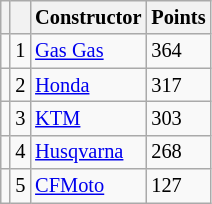<table class="wikitable" style="font-size: 85%;">
<tr>
<th></th>
<th></th>
<th>Constructor</th>
<th>Points</th>
</tr>
<tr>
<td></td>
<td align=center>1</td>
<td> <a href='#'>Gas Gas</a></td>
<td align=left>364</td>
</tr>
<tr>
<td></td>
<td align=center>2</td>
<td> <a href='#'>Honda</a></td>
<td align=left>317</td>
</tr>
<tr>
<td></td>
<td align=center>3</td>
<td> <a href='#'>KTM</a></td>
<td align=left>303</td>
</tr>
<tr>
<td></td>
<td align=center>4</td>
<td> <a href='#'>Husqvarna</a></td>
<td align=left>268</td>
</tr>
<tr>
<td></td>
<td align=center>5</td>
<td> <a href='#'>CFMoto</a></td>
<td align=left>127</td>
</tr>
</table>
